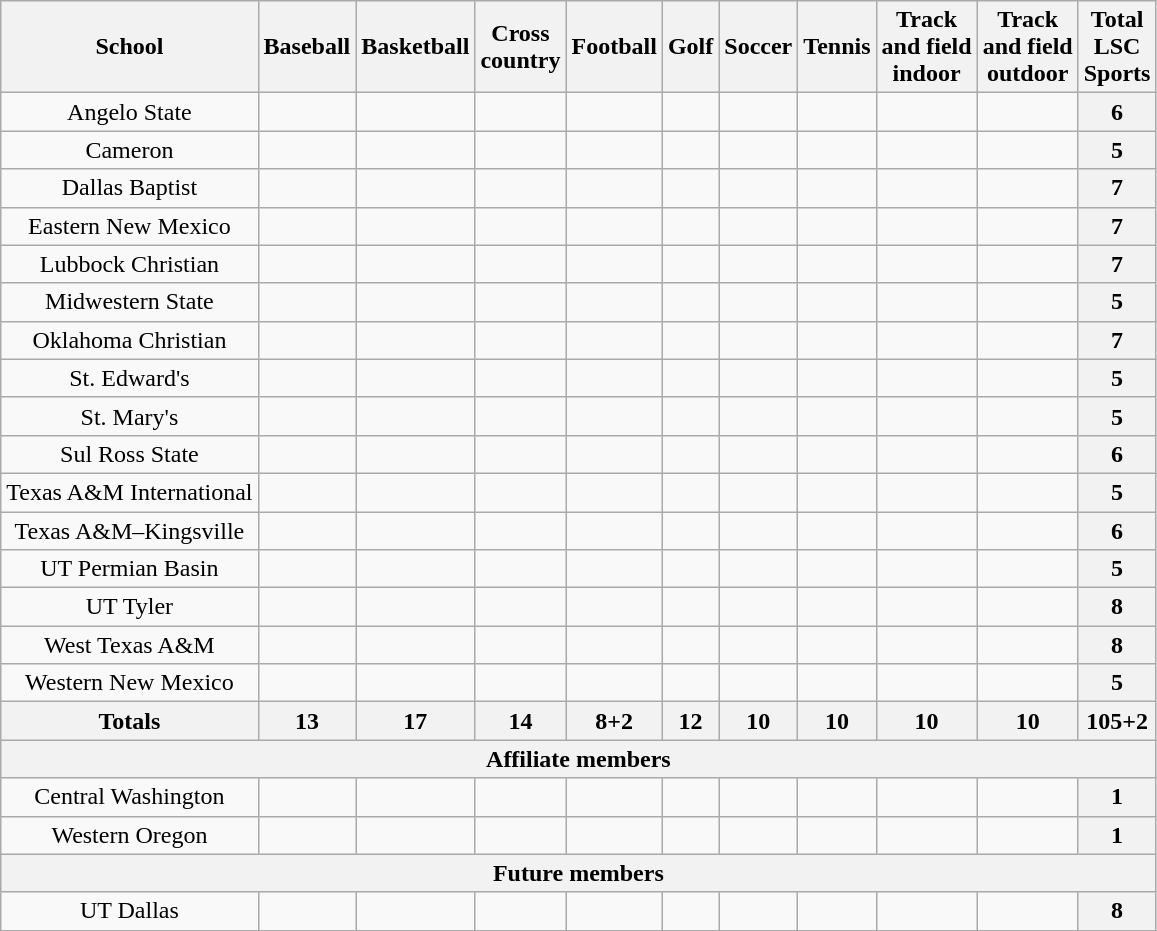<table class="wikitable" style="text-align:center">
<tr>
<th>School</th>
<th>Baseball</th>
<th>Basketball</th>
<th>Cross<br>country</th>
<th>Football</th>
<th>Golf</th>
<th>Soccer</th>
<th>Tennis</th>
<th>Track<br>and field<br>indoor</th>
<th>Track<br>and field<br>outdoor</th>
<th>Total<br>LSC<br>Sports</th>
</tr>
<tr>
<td>Angelo State</td>
<td></td>
<td></td>
<td></td>
<td></td>
<td></td>
<td></td>
<td></td>
<td></td>
<td></td>
<th>6</th>
</tr>
<tr>
<td>Cameron</td>
<td></td>
<td></td>
<td></td>
<td></td>
<td></td>
<td></td>
<td></td>
<td></td>
<td></td>
<th>5</th>
</tr>
<tr>
<td>Dallas Baptist</td>
<td></td>
<td></td>
<td></td>
<td></td>
<td></td>
<td></td>
<td></td>
<td></td>
<td></td>
<th>7</th>
</tr>
<tr>
<td>Eastern New Mexico</td>
<td></td>
<td></td>
<td></td>
<td></td>
<td></td>
<td></td>
<td></td>
<td></td>
<td></td>
<th>7</th>
</tr>
<tr>
<td>Lubbock Christian</td>
<td></td>
<td></td>
<td></td>
<td></td>
<td></td>
<td></td>
<td></td>
<td></td>
<td></td>
<th>7</th>
</tr>
<tr>
<td>Midwestern State</td>
<td></td>
<td></td>
<td></td>
<td></td>
<td></td>
<td></td>
<td></td>
<td></td>
<td></td>
<th>5</th>
</tr>
<tr>
<td>Oklahoma Christian</td>
<td></td>
<td></td>
<td></td>
<td></td>
<td></td>
<td></td>
<td></td>
<td></td>
<td></td>
<th>7</th>
</tr>
<tr>
<td>St. Edward's</td>
<td></td>
<td></td>
<td></td>
<td></td>
<td></td>
<td></td>
<td></td>
<td></td>
<td></td>
<th>5</th>
</tr>
<tr>
<td>St. Mary's</td>
<td></td>
<td></td>
<td></td>
<td></td>
<td></td>
<td></td>
<td></td>
<td></td>
<td></td>
<th>5</th>
</tr>
<tr>
<td>Sul Ross State</td>
<td></td>
<td></td>
<td></td>
<td></td>
<td></td>
<td></td>
<td></td>
<td></td>
<td></td>
<th>6</th>
</tr>
<tr>
<td>Texas A&M International</td>
<td></td>
<td></td>
<td></td>
<td></td>
<td></td>
<td></td>
<td></td>
<td></td>
<td></td>
<th>5</th>
</tr>
<tr>
<td>Texas A&M–Kingsville</td>
<td></td>
<td></td>
<td></td>
<td></td>
<td></td>
<td></td>
<td></td>
<td></td>
<td></td>
<th>6</th>
</tr>
<tr>
<td>UT Permian Basin</td>
<td></td>
<td></td>
<td></td>
<td></td>
<td></td>
<td></td>
<td></td>
<td></td>
<td></td>
<th>5</th>
</tr>
<tr>
<td>UT Tyler</td>
<td></td>
<td></td>
<td></td>
<td></td>
<td></td>
<td></td>
<td></td>
<td></td>
<td></td>
<th>8</th>
</tr>
<tr>
<td>West Texas A&M</td>
<td></td>
<td></td>
<td></td>
<td></td>
<td></td>
<td></td>
<td></td>
<td></td>
<td></td>
<th>8</th>
</tr>
<tr>
<td>Western New Mexico</td>
<td></td>
<td></td>
<td></td>
<td></td>
<td></td>
<td></td>
<td></td>
<td></td>
<td></td>
<th>5</th>
</tr>
<tr>
<th>Totals</th>
<th>13</th>
<th>17</th>
<th>14</th>
<th>8+2</th>
<th>12</th>
<th>10</th>
<th>10</th>
<th>10</th>
<th>10</th>
<th>105+2</th>
</tr>
<tr>
<th colspan=11 align=center><strong>Affiliate members</strong></th>
</tr>
<tr>
<td>Central Washington</td>
<td></td>
<td></td>
<td></td>
<td></td>
<td></td>
<td></td>
<td></td>
<td></td>
<td></td>
<th>1</th>
</tr>
<tr>
<td>Western Oregon</td>
<td></td>
<td></td>
<td></td>
<td></td>
<td></td>
<td></td>
<td></td>
<td></td>
<td></td>
<th>1</th>
</tr>
<tr>
<th colspan=11 align=center><strong>Future members</strong></th>
</tr>
<tr>
<td>UT Dallas</td>
<td></td>
<td></td>
<td></td>
<td></td>
<td></td>
<td></td>
<td></td>
<td></td>
<td></td>
<th>8</th>
</tr>
</table>
